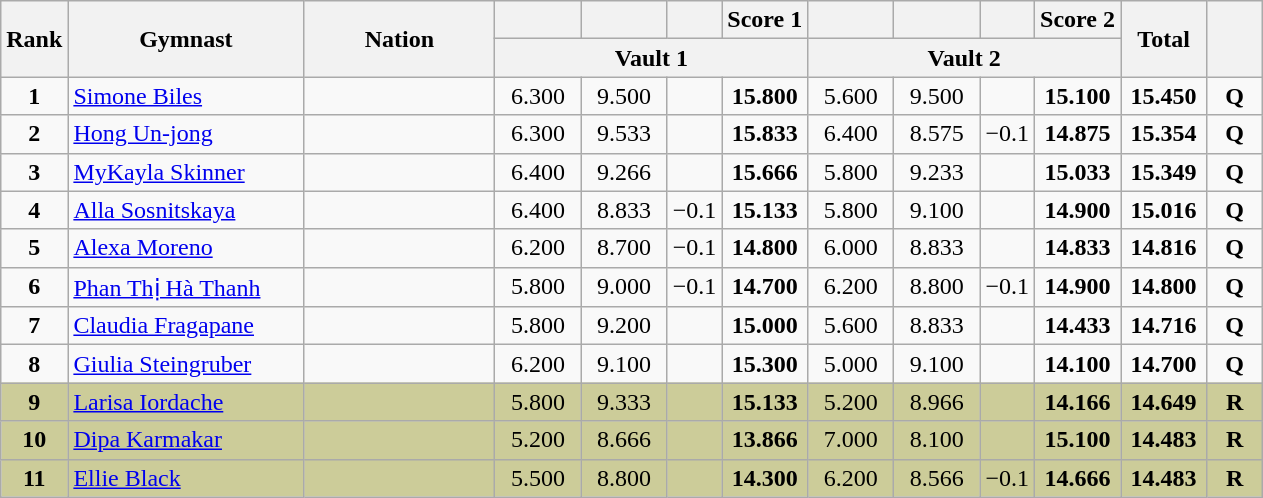<table class="wikitable sortable" style="text-align:center; font-size:100%">
<tr>
<th rowspan=2 style="width:15px;">Rank</th>
<th rowspan=2 style="width:150px;">Gymnast</th>
<th rowspan=2 style="width:120px;">Nation</th>
<th colspan=1 style="width:50px;"></th>
<th colspan=1 style="width:50px;"></th>
<th colspan=1 style="width:20px;"></th>
<th colspan=1 style="width:50px;">Score 1</th>
<th colspan=1 style="width:50px;"></th>
<th colspan=1 style="width:50px;"></th>
<th colspan=1 style="width:20px;"></th>
<th colspan=1 style="width:50px;">Score 2</th>
<th rowspan=2 style="width:50px;">Total</th>
<th rowspan=2 style="width:30px;"></th>
</tr>
<tr>
<th colspan=4>Vault 1</th>
<th colspan=4>Vault 2</th>
</tr>
<tr>
<td scope=row style="text-align:center"><strong>1</strong></td>
<td align=left><a href='#'>Simone Biles</a></td>
<td style="text-align:left;"></td>
<td>6.300</td>
<td>9.500</td>
<td></td>
<td><strong>15.800</strong></td>
<td>5.600</td>
<td>9.500</td>
<td></td>
<td><strong>15.100</strong></td>
<td><strong>15.450</strong></td>
<td><strong>Q</strong></td>
</tr>
<tr>
<td scope=row style="text-align:center"><strong>2</strong></td>
<td align=left><a href='#'>Hong Un-jong</a></td>
<td style="text-align:left;"></td>
<td>6.300</td>
<td>9.533</td>
<td></td>
<td><strong>15.833</strong></td>
<td>6.400</td>
<td>8.575</td>
<td>−0.1</td>
<td><strong>14.875</strong></td>
<td><strong>15.354</strong></td>
<td><strong>Q</strong></td>
</tr>
<tr>
<td scope=row style="text-align:center"><strong>3</strong></td>
<td align=left><a href='#'>MyKayla Skinner</a></td>
<td style="text-align:left;"></td>
<td>6.400</td>
<td>9.266</td>
<td></td>
<td><strong>15.666</strong></td>
<td>5.800</td>
<td>9.233</td>
<td></td>
<td><strong>15.033</strong></td>
<td><strong>15.349</strong></td>
<td><strong>Q</strong></td>
</tr>
<tr>
<td scope=row style="text-align:center"><strong>4</strong></td>
<td align=left><a href='#'>Alla Sosnitskaya</a></td>
<td style="text-align:left;"></td>
<td>6.400</td>
<td>8.833</td>
<td>−0.1</td>
<td><strong>15.133</strong></td>
<td>5.800</td>
<td>9.100</td>
<td></td>
<td><strong>14.900</strong></td>
<td><strong>15.016</strong></td>
<td><strong>Q</strong></td>
</tr>
<tr>
<td scope=row style="text-align:center"><strong>5</strong></td>
<td align=left><a href='#'>Alexa Moreno</a></td>
<td style="text-align:left;"></td>
<td>6.200</td>
<td>8.700</td>
<td>−0.1</td>
<td><strong>14.800</strong></td>
<td>6.000</td>
<td>8.833</td>
<td></td>
<td><strong>14.833</strong></td>
<td><strong>14.816</strong></td>
<td><strong>Q</strong></td>
</tr>
<tr>
<td scope=row style="text-align:center"><strong>6</strong></td>
<td align=left><a href='#'>Phan Thị Hà Thanh</a></td>
<td style="text-align:left;"></td>
<td>5.800</td>
<td>9.000</td>
<td>−0.1</td>
<td><strong>14.700</strong></td>
<td>6.200</td>
<td>8.800</td>
<td>−0.1</td>
<td><strong>14.900</strong></td>
<td><strong>14.800</strong></td>
<td><strong>Q</strong></td>
</tr>
<tr>
<td scope=row style="text-align:center"><strong>7</strong></td>
<td align=left><a href='#'>Claudia Fragapane</a></td>
<td style="text-align:left;"></td>
<td>5.800</td>
<td>9.200</td>
<td></td>
<td><strong>15.000</strong></td>
<td>5.600</td>
<td>8.833</td>
<td></td>
<td><strong>14.433</strong></td>
<td><strong>14.716</strong></td>
<td><strong>Q</strong></td>
</tr>
<tr>
<td scope=row style="text-align:center"><strong>8</strong></td>
<td align=left><a href='#'>Giulia Steingruber</a></td>
<td style="text-align:left;"></td>
<td>6.200</td>
<td>9.100</td>
<td></td>
<td><strong>15.300</strong></td>
<td>5.000</td>
<td>9.100</td>
<td></td>
<td><strong>14.100</strong></td>
<td><strong>14.700</strong></td>
<td><strong>Q</strong></td>
</tr>
<tr style="background:#cccc99;">
<td scope=row style="text-align:center"><strong>9</strong></td>
<td align=left><a href='#'>Larisa Iordache</a></td>
<td style="text-align:left;"></td>
<td>5.800</td>
<td>9.333</td>
<td></td>
<td><strong>15.133</strong></td>
<td>5.200</td>
<td>8.966</td>
<td></td>
<td><strong>14.166</strong></td>
<td><strong>14.649</strong></td>
<td><strong>R</strong></td>
</tr>
<tr style="background:#cccc99;">
<td scope=row style="text-align:center"><strong>10</strong></td>
<td align=left><a href='#'>Dipa Karmakar</a></td>
<td style="text-align:left;"></td>
<td>5.200</td>
<td>8.666</td>
<td></td>
<td><strong>13.866</strong></td>
<td>7.000</td>
<td>8.100</td>
<td></td>
<td><strong>15.100</strong></td>
<td><strong>14.483</strong></td>
<td><strong>R</strong></td>
</tr>
<tr style="background:#cccc99;">
<td scope=row style="text-align:center"><strong>11</strong></td>
<td align=left><a href='#'>Ellie Black</a></td>
<td style="text-align:left;"></td>
<td>5.500</td>
<td>8.800</td>
<td></td>
<td><strong>14.300</strong></td>
<td>6.200</td>
<td>8.566</td>
<td>−0.1</td>
<td><strong>14.666</strong></td>
<td><strong>14.483</strong></td>
<td><strong>R</strong></td>
</tr>
</table>
